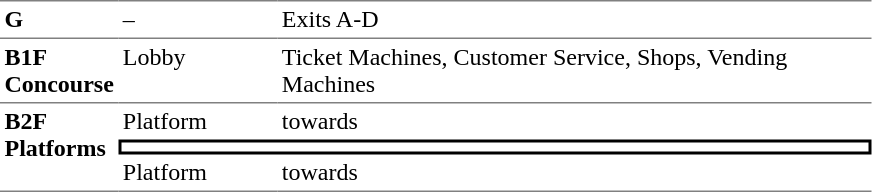<table table border=0 cellspacing=0 cellpadding=3>
<tr>
<td style="border-top:solid 1px gray;" width=50 valign=top><strong>G</strong></td>
<td style="border-top:solid 1px gray;" width=100 valign=top>–</td>
<td style="border-top:solid 1px gray;" width=390 valign=top>Exits A-D</td>
</tr>
<tr>
<td style="border-bottom:solid 1px gray; border-top:solid 1px gray;" valign=top width=50><strong>B1F<br>Concourse</strong></td>
<td style="border-bottom:solid 1px gray; border-top:solid 1px gray;" valign=top width=100>Lobby</td>
<td style="border-bottom:solid 1px gray; border-top:solid 1px gray;" valign=top width=390>Ticket Machines, Customer Service, Shops, Vending Machines</td>
</tr>
<tr>
<td style="border-bottom:solid 1px gray;" rowspan="3" valign=top><strong>B2F<br>Platforms</strong></td>
<td>Platform</td>
<td>  towards  </td>
</tr>
<tr>
<td style="border-right:solid 2px black;border-left:solid 2px black;border-top:solid 2px black;border-bottom:solid 2px black;text-align:center;" colspan=2></td>
</tr>
<tr>
<td style="border-bottom:solid 1px gray;">Platform</td>
<td style="border-bottom:solid 1px gray;">  towards   </td>
</tr>
</table>
